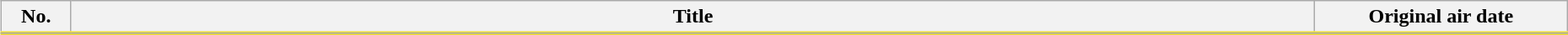<table class="wikitable" style="width:98%; margin:auto; margin-left:5px; background:#FFF;">
<tr style="border-bottom: 3px solid #EEDD34;">
<th style="width:3em;">No.</th>
<th>Title</th>
<th style="width:12em;">Original air date</th>
</tr>
<tr>
</tr>
</table>
